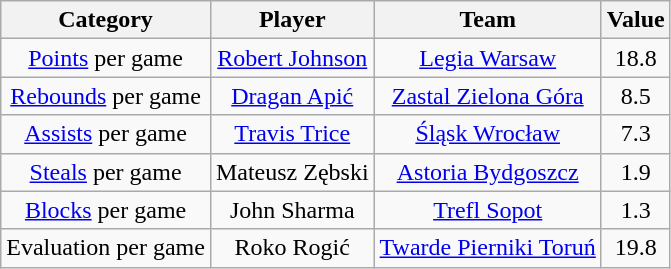<table class="wikitable" style="text-align:center">
<tr>
<th>Category</th>
<th>Player</th>
<th>Team</th>
<th>Value</th>
</tr>
<tr>
<td><a href='#'>Points</a> per game</td>
<td><a href='#'>Robert Johnson</a></td>
<td><a href='#'>Legia Warsaw</a></td>
<td>18.8</td>
</tr>
<tr>
<td><a href='#'>Rebounds</a> per game</td>
<td><a href='#'>Dragan Apić</a></td>
<td><a href='#'>Zastal Zielona Góra</a></td>
<td>8.5</td>
</tr>
<tr>
<td><a href='#'>Assists</a> per game</td>
<td><a href='#'>Travis Trice</a></td>
<td><a href='#'>Śląsk Wrocław</a></td>
<td>7.3</td>
</tr>
<tr>
<td><a href='#'>Steals</a> per game</td>
<td>Mateusz Zębski</td>
<td><a href='#'>Astoria Bydgoszcz</a></td>
<td>1.9</td>
</tr>
<tr>
<td><a href='#'>Blocks</a> per game</td>
<td>John Sharma</td>
<td><a href='#'>Trefl Sopot</a></td>
<td>1.3</td>
</tr>
<tr>
<td>Evaluation per game</td>
<td>Roko Rogić</td>
<td><a href='#'>Twarde Pierniki Toruń</a></td>
<td>19.8</td>
</tr>
</table>
